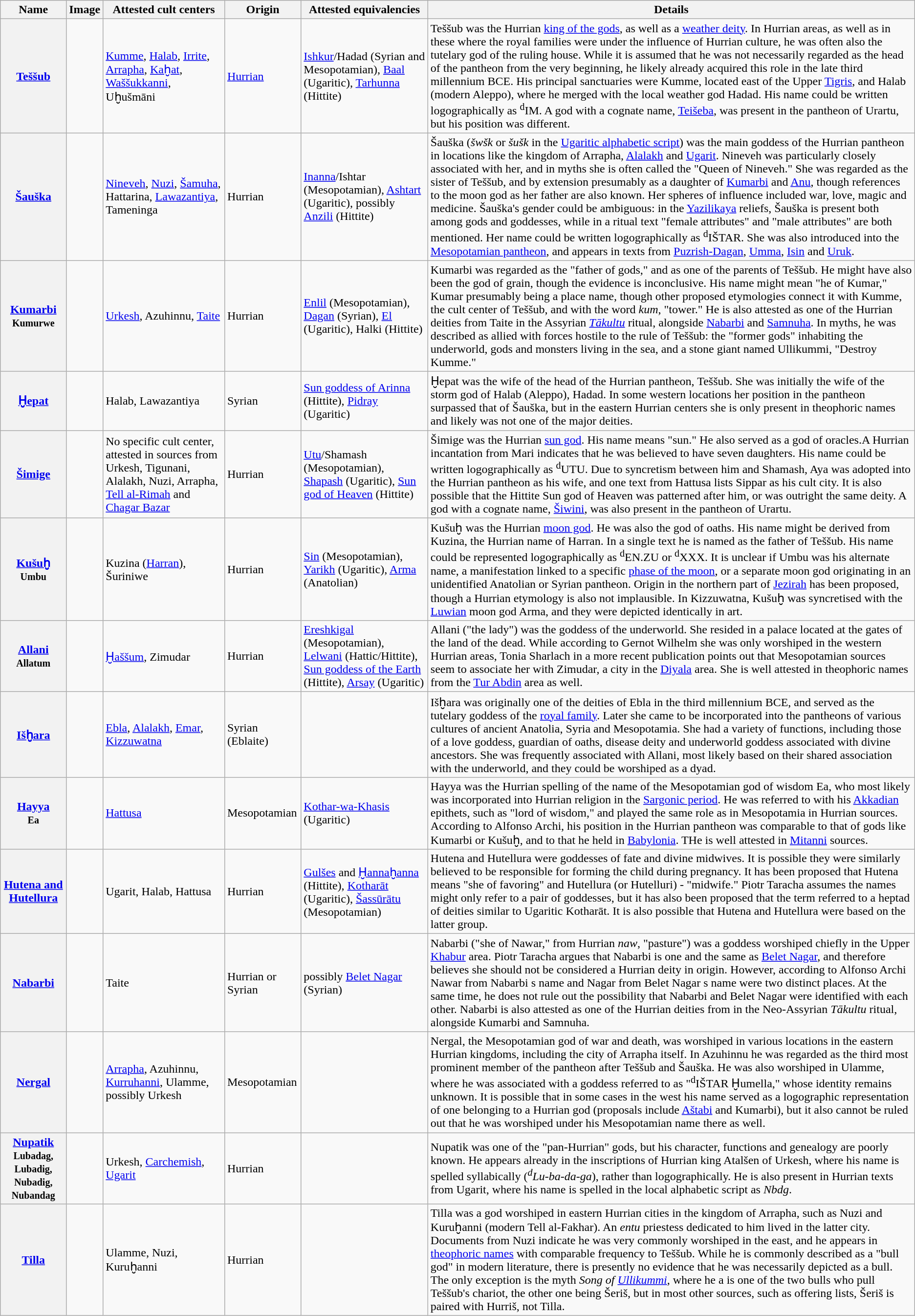<table class="wikitable">
<tr>
<th scope="col">Name</th>
<th scope="col">Image</th>
<th scope="col">Attested cult centers</th>
<th scope="col">Origin</th>
<th scope="col">Attested equivalencies</th>
<th scope="col">Details</th>
</tr>
<tr>
<th scope="row"><a href='#'>Teššub</a></th>
<td></td>
<td><a href='#'>Kumme</a>, <a href='#'>Halab</a>, <a href='#'>Irrite</a>, <a href='#'>Arrapha</a>, <a href='#'>Kaḫat</a>, <a href='#'>Waššukkanni</a>, Uḫušmāni</td>
<td><a href='#'>Hurrian</a></td>
<td><a href='#'>Ishkur</a>/Hadad (Syrian and Mesopotamian), <a href='#'>Baal</a> (Ugaritic), <a href='#'>Tarhunna</a> (Hittite)</td>
<td>Teššub was the Hurrian <a href='#'>king of the gods</a>, as well as a <a href='#'>weather deity</a>. In Hurrian areas, as well as in these where the royal families were under the influence of Hurrian culture, he was often also the tutelary god of the ruling house. While it is assumed that he was not necessarily regarded as the head of the pantheon from the very beginning, he likely already acquired this role in the late third millennium BCE. His principal sanctuaries were Kumme, located east of the Upper <a href='#'>Tigris</a>, and Halab (modern Aleppo), where he merged with the local weather god Hadad. His name could be written logographically as <sup>d</sup>IM. A god with a cognate name, <a href='#'>Teišeba</a>, was present in the pantheon of Urartu, but his position was different.</td>
</tr>
<tr>
<th scope="row"><a href='#'>Šauška</a></th>
<td></td>
<td><a href='#'>Nineveh</a>, <a href='#'>Nuzi</a>, <a href='#'>Šamuha</a>, Hattarina, <a href='#'>Lawazantiya</a>, Tameninga</td>
<td>Hurrian</td>
<td><a href='#'>Inanna</a>/Ishtar (Mesopotamian), <a href='#'>Ashtart</a> (Ugaritic), possibly <a href='#'>Anzili</a> (Hittite)</td>
<td>Šauška (<em>šwšk</em> or <em>šušk</em> in the <a href='#'>Ugaritic alphabetic script</a>) was the main goddess of the Hurrian pantheon in locations like the kingdom of Arrapha, <a href='#'>Alalakh</a> and <a href='#'>Ugarit</a>. Nineveh was particularly closely associated with her, and in myths she is often called the "Queen of Nineveh." She was regarded as the sister of Teššub, and by extension presumably as a daughter of <a href='#'>Kumarbi</a> and <a href='#'>Anu</a>, though references to the moon god as her father are also known. Her spheres of influence included war, love, magic and medicine. Šauška's gender could be ambiguous: in the <a href='#'>Yazilikaya</a> reliefs, Šauška is present both among gods and goddesses, while in a ritual text "female attributes" and "male attributes" are both mentioned. Her name could be written logographically as <sup>d</sup>IŠTAR. She was also introduced into the <a href='#'>Mesopotamian pantheon</a>, and appears in texts from <a href='#'>Puzrish-Dagan</a>, <a href='#'>Umma</a>, <a href='#'>Isin</a> and <a href='#'>Uruk</a>.</td>
</tr>
<tr>
<th scope="row"><a href='#'>Kumarbi</a><br><small>Kumurwe</small></th>
<td></td>
<td><a href='#'>Urkesh</a>, Azuhinnu, <a href='#'>Taite</a></td>
<td>Hurrian</td>
<td><a href='#'>Enlil</a> (Mesopotamian), <a href='#'>Dagan</a> (Syrian), <a href='#'>El</a> (Ugaritic), Halki (Hittite)</td>
<td>Kumarbi was regarded as the "father of gods," and as one of the parents of Teššub. He might have also been the god of grain, though the evidence is inconclusive. His name might mean "he of Kumar," Kumar presumably being a place name, though other proposed etymologies connect it with Kumme, the cult center of Teššub, and with the word <em>kum</em>, "tower." He is also attested as one of the Hurrian deities from Taite in the Assyrian <em><a href='#'>Tākultu</a></em> ritual, alongside <a href='#'>Nabarbi</a> and <a href='#'>Samnuha</a>. In myths, he was described as allied with forces hostile to the rule of Teššub: the "former gods" inhabiting the underworld, gods and monsters living in the sea, and a stone giant named Ullikummi, "Destroy Kumme."</td>
</tr>
<tr>
<th scope="row"><a href='#'>Ḫepat</a></th>
<td></td>
<td>Halab, Lawazantiya</td>
<td>Syrian</td>
<td><a href='#'>Sun goddess of Arinna</a> (Hittite), <a href='#'>Pidray</a> (Ugaritic)</td>
<td>Ḫepat was the wife of the head of the Hurrian pantheon, Teššub. She was initially the wife of the storm god of Halab (Aleppo), Hadad. In some western locations her position in the pantheon surpassed that of Šauška, but in the eastern Hurrian centers she is only present in theophoric names and likely was not one of the major deities.</td>
</tr>
<tr>
<th scope="row"><a href='#'>Šimige</a></th>
<td></td>
<td>No specific cult center, attested in sources from Urkesh, Tigunani, Alalakh, Nuzi, Arrapha, <a href='#'>Tell al-Rimah</a> and <a href='#'>Chagar Bazar</a></td>
<td>Hurrian</td>
<td><a href='#'>Utu</a>/Shamash (Mesopotamian), <a href='#'>Shapash</a> (Ugaritic), <a href='#'>Sun god of Heaven</a> (Hittite)</td>
<td>Šimige was the Hurrian <a href='#'>sun god</a>. His name means "sun." He also served as a god of oracles.A Hurrian incantation from Mari indicates that he was believed to have seven daughters. His name could be written logographically as <sup>d</sup>UTU. Due to syncretism between him and Shamash, Aya was adopted into the Hurrian pantheon as his wife, and one text from Hattusa lists Sippar as his cult city. It is also possible that the Hittite Sun god of Heaven was patterned after him, or was outright the same deity.  A god with a cognate name, <a href='#'>Šiwini</a>, was also present in the pantheon of Urartu.</td>
</tr>
<tr>
<th scope="row"><a href='#'>Kušuḫ</a><br><small>Umbu</small></th>
<td></td>
<td>Kuzina (<a href='#'>Harran</a>), Šuriniwe</td>
<td>Hurrian</td>
<td><a href='#'>Sin</a> (Mesopotamian), <a href='#'>Yarikh</a> (Ugaritic), <a href='#'>Arma</a> (Anatolian)</td>
<td>Kušuḫ was the Hurrian <a href='#'>moon god</a>. He was also the god of oaths. His name might be derived from Kuzina, the Hurrian name of Harran. In a single text he is named as the father of Teššub. His name could be represented logographically as <sup>d</sup>EN.ZU or <sup>d</sup>XXX. It is unclear if Umbu was his alternate name, a manifestation linked to a specific <a href='#'>phase of the moon</a>, or a separate moon god originating in an unidentified Anatolian or Syrian pantheon. Origin in the northern part of <a href='#'>Jezirah</a> has been proposed, though a Hurrian etymology is also not implausible. In Kizzuwatna, Kušuḫ was syncretised with the <a href='#'>Luwian</a> moon god Arma, and they were depicted identically in art.</td>
</tr>
<tr>
<th scope="row"><a href='#'>Allani</a> <br><small>Allatum</small></th>
<td></td>
<td><a href='#'>Ḫaššum</a>, Zimudar</td>
<td>Hurrian</td>
<td><a href='#'>Ereshkigal</a> (Mesopotamian), <a href='#'>Lelwani</a> (Hattic/Hittite), <a href='#'>Sun goddess of the Earth</a> (Hittite), <a href='#'>Arsay</a> (Ugaritic)</td>
<td>Allani ("the lady") was the goddess of the underworld.  She resided in a palace located at the gates of the land of the dead. While according to Gernot Wilhelm she was only worshiped in the western Hurrian areas, Tonia Sharlach in a more recent publication points out that Mesopotamian sources seem to associate her with Zimudar, a city in the <a href='#'>Diyala</a> area. She is well attested in theophoric names from the <a href='#'>Tur Abdin</a> area as well.</td>
</tr>
<tr>
<th scope="row"><a href='#'>Išḫara</a></th>
<td></td>
<td><a href='#'>Ebla</a>, <a href='#'>Alalakh</a>, <a href='#'>Emar</a>, <a href='#'>Kizzuwatna</a></td>
<td>Syrian (Eblaite)</td>
<td></td>
<td>Išḫara was originally one of the deities of Ebla in the third millennium BCE, and served as the tutelary goddess of the <a href='#'>royal family</a>. Later she came to be incorporated into the pantheons of various cultures of ancient Anatolia, Syria and Mesopotamia. She had a variety of functions, including those of a love goddess, guardian of oaths, disease deity and underworld goddess associated with divine ancestors. She was frequently associated with Allani, most likely based on their shared association with the underworld,  and they could be worshiped as a dyad.</td>
</tr>
<tr>
<th scope="row"><a href='#'>Hayya</a><br><small>Ea</small></th>
<td></td>
<td><a href='#'>Hattusa</a></td>
<td>Mesopotamian</td>
<td><a href='#'>Kothar-wa-Khasis</a> (Ugaritic)</td>
<td>Hayya was the Hurrian spelling of the name of the Mesopotamian god of wisdom Ea, who most likely was incorporated into Hurrian religion in the <a href='#'>Sargonic period</a>. He was referred to with his <a href='#'>Akkadian</a> epithets, such as "lord of wisdom," and played the same role as in Mesopotamia in Hurrian sources. According to Alfonso Archi, his position in the Hurrian pantheon was comparable to that of gods like Kumarbi or Kušuḫ, and to that he held in <a href='#'>Babylonia</a>. THe is well attested in <a href='#'>Mitanni</a> sources.</td>
</tr>
<tr>
<th scope="row"><a href='#'>Hutena and Hutellura</a></th>
<td></td>
<td>Ugarit, Halab, Hattusa</td>
<td>Hurrian</td>
<td><a href='#'>Gulšes</a> and <a href='#'>Ḫannaḫanna</a> (Hittite), <a href='#'>Kotharāt</a> (Ugaritic), <a href='#'>Šassūrātu</a> (Mesopotamian)</td>
<td>Hutena and Hutellura were goddesses of fate and divine midwives. It is possible they were similarly believed to be responsible for forming the child during pregnancy. It has been proposed that Hutena means "she of favoring" and Hutellura (or Hutelluri) - "midwife." Piotr Taracha assumes the names might only refer to a pair of goddesses, but it has also been proposed that the term referred to a heptad of deities similar to Ugaritic Kotharāt. It is also possible that Hutena and Hutellura were based on the latter group.</td>
</tr>
<tr>
<th scope="row"><a href='#'>Nabarbi</a></th>
<td></td>
<td>Taite</td>
<td>Hurrian or Syrian</td>
<td>possibly <a href='#'>Belet Nagar</a> (Syrian)</td>
<td>Nabarbi ("she of Nawar," from Hurrian <em>naw</em>, "pasture") was a goddess worshiped chiefly in the Upper <a href='#'>Khabur</a> area. Piotr Taracha argues that Nabarbi is one and the same as <a href='#'>Belet Nagar</a>, and therefore believes she should not be considered a Hurrian deity in origin. However, according to Alfonso Archi Nawar from Nabarbi s name and Nagar from Belet Nagar s name were two distinct places. At the same time, he does not rule out the possibility that Nabarbi and Belet Nagar were identified with each other. Nabarbi is also attested as one of the Hurrian deities from in the Neo-Assyrian <em>Tākultu</em> ritual, alongside Kumarbi and Samnuha.</td>
</tr>
<tr>
<th scope="row"><a href='#'>Nergal</a></th>
<td></td>
<td><a href='#'>Arrapha</a>, Azuhinnu, <a href='#'>Kurruhanni</a>, Ulamme, possibly Urkesh</td>
<td>Mesopotamian</td>
<td></td>
<td>Nergal, the Mesopotamian god of war and death, was worshiped in various locations in the eastern Hurrian kingdoms, including the city of Arrapha itself. In Azuhinnu he was regarded as the third most prominent member of the pantheon after Teššub and Šauška. He was also worshiped in Ulamme, where he was associated with a goddess referred to as "<sup>d</sup>IŠTAR Ḫumella," whose identity remains unknown. It is possible that in some cases in the west his name served as a logographic representation of one belonging to a Hurrian god (proposals include <a href='#'>Aštabi</a> and Kumarbi), but it also cannot be ruled out that he was worshiped under his Mesopotamian name there as well.</td>
</tr>
<tr>
<th scope="row"><a href='#'>Nupatik</a> <br><small>Lubadag, Lubadig, Nubadig, Nubandag</small></th>
<td></td>
<td>Urkesh, <a href='#'>Carchemish</a>, <a href='#'>Ugarit</a></td>
<td>Hurrian</td>
<td></td>
<td>Nupatik was one of the "pan-Hurrian" gods, but his character, functions and genealogy are poorly known. He appears already in the inscriptions of Hurrian king Atalšen of Urkesh, where his name is spelled syllabically (<em><sup>d</sup>Lu-ba-da-ga</em>), rather than logographically. He is also present in Hurrian texts from Ugarit, where his name is spelled in the local alphabetic script as <em>Nbdg</em>.</td>
</tr>
<tr>
<th scope="row"><a href='#'>Tilla</a></th>
<td></td>
<td>Ulamme, Nuzi, Kuruḫanni</td>
<td>Hurrian</td>
<td></td>
<td>Tilla was a god worshiped in eastern Hurrian cities in the kingdom of Arrapha, such as Nuzi and Kuruḫanni (modern Tell al-Fakhar). An <em>entu</em> priestess dedicated to him lived in the latter city. Documents from Nuzi indicate he was very commonly worshiped in the east, and he appears in <a href='#'>theophoric names</a> with comparable frequency to Teššub. While he is commonly described as a "bull god" in modern literature, there is presently no evidence that he was necessarily depicted as a bull. The only exception is the myth <em>Song of <a href='#'>Ullikummi</a></em>, where he a is one of the two bulls who pull Teššub's chariot, the other one being Šeriš, but in most other sources, such as offering lists, Šeriš is paired with Hurriš, not Tilla.</td>
</tr>
</table>
